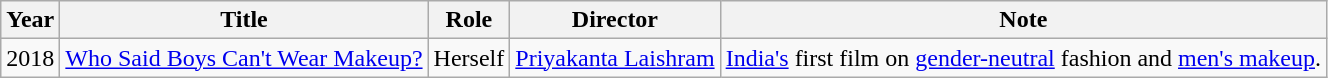<table class="wikitable">
<tr>
<th>Year</th>
<th>Title</th>
<th>Role</th>
<th>Director</th>
<th>Note</th>
</tr>
<tr>
<td>2018</td>
<td><a href='#'>Who Said Boys Can't Wear Makeup?</a></td>
<td>Herself</td>
<td><a href='#'>Priyakanta Laishram</a></td>
<td><a href='#'>India's</a> first film on <a href='#'>gender-neutral</a> fashion and <a href='#'>men's makeup</a>.</td>
</tr>
</table>
